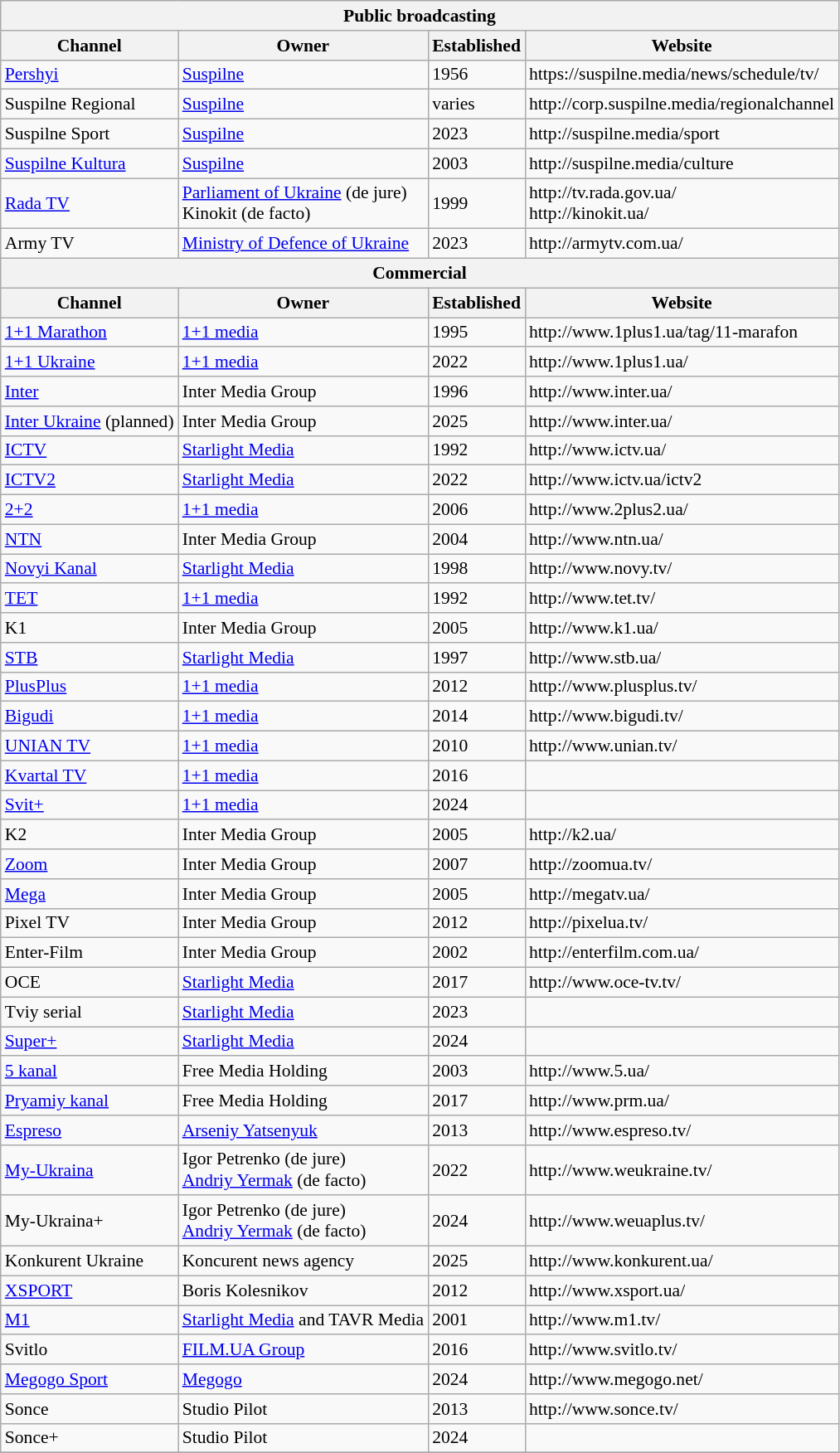<table class="wikitable" style="font-size: 90%">
<tr>
<th colspan="4">Public broadcasting</th>
</tr>
<tr>
<th>Channel</th>
<th>Owner</th>
<th>Established</th>
<th>Website</th>
</tr>
<tr>
<td><a href='#'>Pershyi</a></td>
<td><a href='#'>Suspilne</a></td>
<td>1956</td>
<td>https://suspilne.media/news/schedule/tv/</td>
</tr>
<tr>
<td>Suspilne Regional</td>
<td><a href='#'>Suspilne</a></td>
<td>varies</td>
<td>http://corp.suspilne.media/regionalchannel</td>
</tr>
<tr>
<td>Suspilne Sport</td>
<td><a href='#'>Suspilne</a></td>
<td>2023</td>
<td>http://suspilne.media/sport</td>
</tr>
<tr>
<td><a href='#'>Suspilne Kultura</a></td>
<td><a href='#'>Suspilne</a></td>
<td>2003</td>
<td>http://suspilne.media/culture</td>
</tr>
<tr>
<td><a href='#'>Rada TV</a></td>
<td><a href='#'>Parliament of Ukraine</a> (de jure)<br>Kinokit (de facto)</td>
<td>1999</td>
<td>http://tv.rada.gov.ua/ <br> http://kinokit.ua/</td>
</tr>
<tr>
<td>Army TV</td>
<td><a href='#'>Ministry of Defence of Ukraine</a></td>
<td>2023</td>
<td>http://armytv.com.ua/</td>
</tr>
<tr>
<th colspan="4">Commercial</th>
</tr>
<tr>
<th>Channel</th>
<th>Owner</th>
<th>Established</th>
<th>Website</th>
</tr>
<tr>
<td><a href='#'>1+1 Marathon</a></td>
<td><a href='#'>1+1 media</a></td>
<td>1995</td>
<td>http://www.1plus1.ua/tag/11-marafon</td>
</tr>
<tr>
<td><a href='#'>1+1 Ukraine</a></td>
<td><a href='#'>1+1 media</a></td>
<td>2022</td>
<td>http://www.1plus1.ua/</td>
</tr>
<tr>
<td><a href='#'>Inter</a></td>
<td>Inter Media Group</td>
<td>1996</td>
<td>http://www.inter.ua/</td>
</tr>
<tr>
<td><a href='#'>Inter Ukraine</a> (planned)</td>
<td>Inter Media Group</td>
<td>2025</td>
<td>http://www.inter.ua/</td>
</tr>
<tr>
<td><a href='#'>ICTV</a></td>
<td><a href='#'>Starlight Media</a></td>
<td>1992</td>
<td>http://www.ictv.ua/</td>
</tr>
<tr>
<td><a href='#'>ICTV2</a></td>
<td><a href='#'>Starlight Media</a></td>
<td>2022</td>
<td>http://www.ictv.ua/ictv2</td>
</tr>
<tr>
<td><a href='#'>2+2</a></td>
<td><a href='#'>1+1 media</a></td>
<td>2006</td>
<td>http://www.2plus2.ua/</td>
</tr>
<tr>
<td><a href='#'>NTN</a></td>
<td>Inter Media Group</td>
<td>2004</td>
<td>http://www.ntn.ua/</td>
</tr>
<tr>
<td><a href='#'>Novyi Kanal</a></td>
<td><a href='#'>Starlight Media</a></td>
<td>1998</td>
<td>http://www.novy.tv/</td>
</tr>
<tr>
<td><a href='#'>TET</a></td>
<td><a href='#'>1+1 media</a></td>
<td>1992</td>
<td>http://www.tet.tv/</td>
</tr>
<tr>
<td>K1</td>
<td>Inter Media Group</td>
<td>2005</td>
<td>http://www.k1.ua/</td>
</tr>
<tr>
<td><a href='#'>STB</a></td>
<td><a href='#'>Starlight Media</a></td>
<td>1997</td>
<td>http://www.stb.ua/</td>
</tr>
<tr>
<td><a href='#'>PlusPlus</a></td>
<td><a href='#'>1+1 media</a></td>
<td>2012</td>
<td>http://www.plusplus.tv/</td>
</tr>
<tr>
<td><a href='#'>Bigudi</a></td>
<td><a href='#'>1+1 media</a></td>
<td>2014</td>
<td>http://www.bigudi.tv/</td>
</tr>
<tr>
<td><a href='#'>UNIAN TV</a></td>
<td><a href='#'>1+1 media</a></td>
<td>2010</td>
<td>http://www.unian.tv/</td>
</tr>
<tr>
<td><a href='#'>Kvartal TV</a></td>
<td><a href='#'>1+1 media</a></td>
<td>2016</td>
<td></td>
</tr>
<tr>
<td><a href='#'>Svit+</a></td>
<td><a href='#'>1+1 media</a></td>
<td>2024</td>
<td></td>
</tr>
<tr>
<td>K2</td>
<td>Inter Media Group</td>
<td>2005</td>
<td>http://k2.ua/</td>
</tr>
<tr>
<td><a href='#'>Zoom</a></td>
<td>Inter Media Group</td>
<td>2007</td>
<td>http://zoomua.tv/</td>
</tr>
<tr>
<td><a href='#'>Mega</a></td>
<td>Inter Media Group</td>
<td>2005</td>
<td>http://megatv.ua/</td>
</tr>
<tr>
<td>Pixel TV</td>
<td>Inter Media Group</td>
<td>2012</td>
<td>http://pixelua.tv/</td>
</tr>
<tr>
<td>Enter-Film</td>
<td>Inter Media Group</td>
<td>2002</td>
<td>http://enterfilm.com.ua/</td>
</tr>
<tr>
<td>OCE</td>
<td><a href='#'>Starlight Media</a></td>
<td>2017</td>
<td>http://www.oce-tv.tv/</td>
</tr>
<tr>
<td>Tviy serial</td>
<td><a href='#'>Starlight Media</a></td>
<td>2023</td>
<td></td>
</tr>
<tr>
<td><a href='#'>Super+</a></td>
<td><a href='#'>Starlight Media</a></td>
<td>2024</td>
<td></td>
</tr>
<tr>
<td><a href='#'>5 kanal</a></td>
<td>Free Media Holding</td>
<td>2003</td>
<td>http://www.5.ua/</td>
</tr>
<tr>
<td><a href='#'>Pryamiy kanal</a></td>
<td>Free Media Holding</td>
<td>2017</td>
<td>http://www.prm.ua/</td>
</tr>
<tr>
<td><a href='#'>Espreso</a></td>
<td><a href='#'>Arseniy Yatsenyuk</a></td>
<td>2013</td>
<td>http://www.espreso.tv/</td>
</tr>
<tr>
<td><a href='#'>My-Ukraina</a></td>
<td>Igor Petrenko (de jure)<br><a href='#'>Andriy Yermak</a> (de facto)</td>
<td>2022</td>
<td>http://www.weukraine.tv/</td>
</tr>
<tr>
<td>My-Ukraina+</td>
<td>Igor Petrenko (de jure)<br><a href='#'>Andriy Yermak</a> (de facto)</td>
<td>2024</td>
<td>http://www.weuaplus.tv/</td>
</tr>
<tr>
<td>Konkurent Ukraine</td>
<td>Koncurent news agency</td>
<td>2025</td>
<td>http://www.konkurent.ua/</td>
</tr>
<tr>
<td><a href='#'>XSPORT</a></td>
<td>Boris Kolesnikov</td>
<td>2012</td>
<td>http://www.xsport.ua/</td>
</tr>
<tr>
<td><a href='#'>M1</a></td>
<td><a href='#'>Starlight Media</a> and TAVR Media</td>
<td>2001</td>
<td>http://www.m1.tv/</td>
</tr>
<tr>
<td>Svitlo</td>
<td><a href='#'>FILM.UA Group</a></td>
<td>2016</td>
<td>http://www.svitlo.tv/</td>
</tr>
<tr>
<td><a href='#'>Megogo Sport</a></td>
<td><a href='#'>Megogo</a></td>
<td>2024</td>
<td>http://www.megogo.net/</td>
</tr>
<tr>
<td>Sonce</td>
<td>Studio Pilot</td>
<td>2013</td>
<td>http://www.sonce.tv/</td>
</tr>
<tr>
<td>Sonce+</td>
<td>Studio Pilot</td>
<td>2024</td>
<td></td>
</tr>
<tr>
</tr>
</table>
